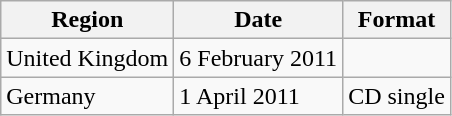<table class=wikitable>
<tr>
<th>Region</th>
<th>Date</th>
<th>Format</th>
</tr>
<tr>
<td>United Kingdom</td>
<td>6 February 2011</td>
<td></td>
</tr>
<tr>
<td>Germany</td>
<td>1 April 2011</td>
<td>CD single</td>
</tr>
</table>
